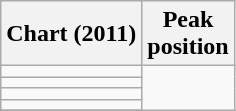<table class="wikitable sortable">
<tr>
<th>Chart (2011)</th>
<th>Peak <br> position</th>
</tr>
<tr>
<td></td>
</tr>
<tr>
<td></td>
</tr>
<tr>
<td></td>
</tr>
<tr>
<td></td>
</tr>
<tr>
</tr>
</table>
